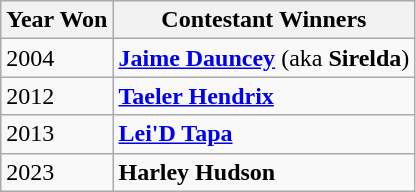<table class="wikitable">
<tr>
<th>Year Won</th>
<th>Contestant Winners</th>
</tr>
<tr>
<td>2004</td>
<td><strong><a href='#'>Jaime Dauncey</a></strong> (aka <strong>Sirelda</strong>)</td>
</tr>
<tr>
<td>2012</td>
<td><strong><a href='#'>Taeler Hendrix</a></strong></td>
</tr>
<tr>
<td>2013</td>
<td><strong><a href='#'>Lei'D Tapa</a></strong></td>
</tr>
<tr>
<td>2023</td>
<td><strong>Harley Hudson</strong></td>
</tr>
</table>
